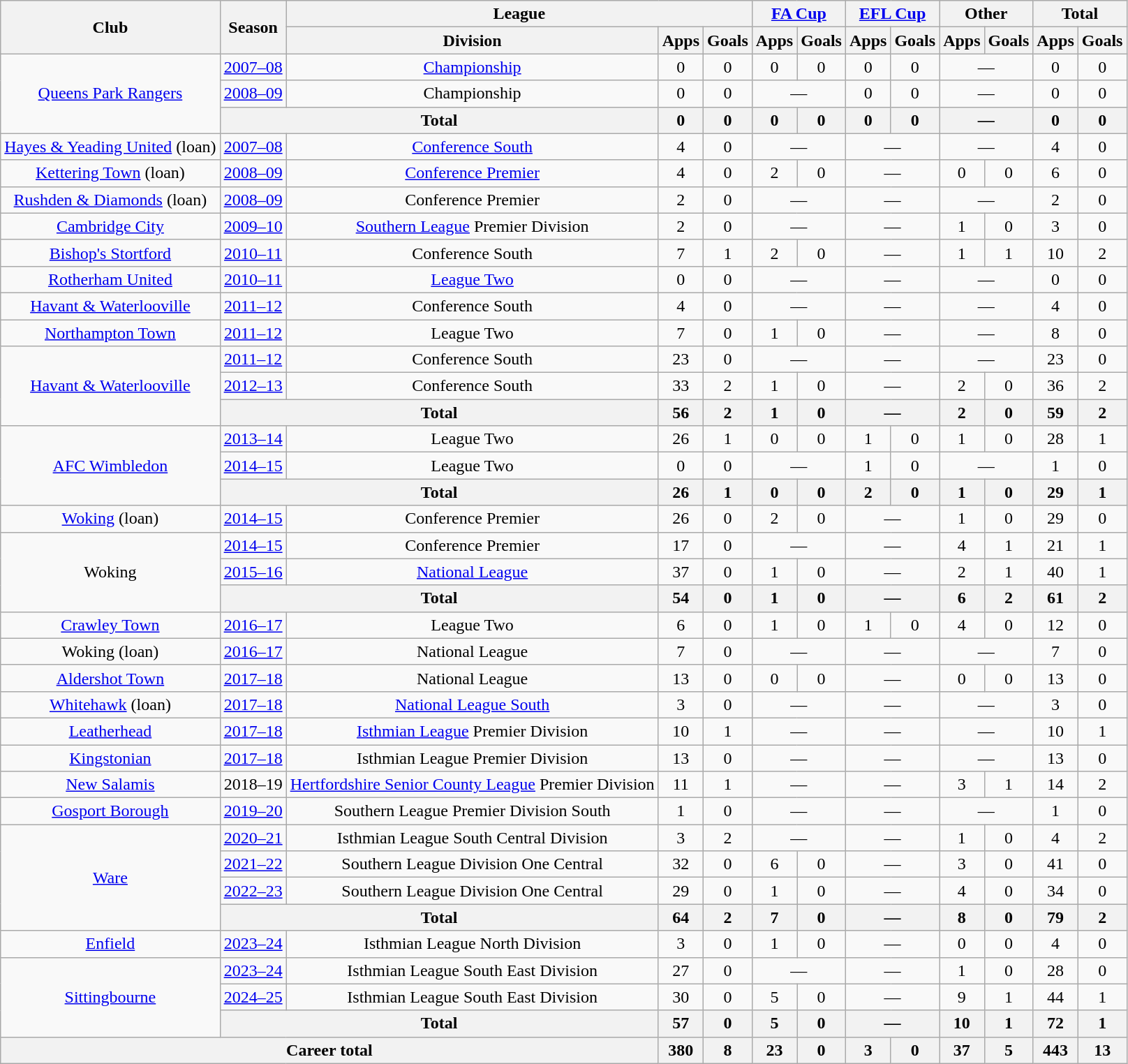<table class="wikitable" style="text-align:center">
<tr>
<th rowspan="2">Club</th>
<th rowspan="2">Season</th>
<th colspan="3">League</th>
<th colspan="2"><a href='#'>FA Cup</a></th>
<th colspan="2"><a href='#'>EFL Cup</a></th>
<th colspan="2">Other</th>
<th colspan="2">Total</th>
</tr>
<tr>
<th>Division</th>
<th>Apps</th>
<th>Goals</th>
<th>Apps</th>
<th>Goals</th>
<th>Apps</th>
<th>Goals</th>
<th>Apps</th>
<th>Goals</th>
<th>Apps</th>
<th>Goals</th>
</tr>
<tr>
<td rowspan="3"><a href='#'>Queens Park Rangers</a></td>
<td><a href='#'>2007–08</a></td>
<td><a href='#'>Championship</a></td>
<td>0</td>
<td>0</td>
<td>0</td>
<td>0</td>
<td>0</td>
<td>0</td>
<td colspan="2">—</td>
<td>0</td>
<td>0</td>
</tr>
<tr>
<td><a href='#'>2008–09</a></td>
<td>Championship</td>
<td>0</td>
<td>0</td>
<td colspan="2">—</td>
<td>0</td>
<td>0</td>
<td colspan="2">—</td>
<td>0</td>
<td>0</td>
</tr>
<tr>
<th colspan="2">Total</th>
<th>0</th>
<th>0</th>
<th>0</th>
<th>0</th>
<th>0</th>
<th>0</th>
<th colspan="2">—</th>
<th>0</th>
<th>0</th>
</tr>
<tr>
<td><a href='#'>Hayes & Yeading United</a> (loan)</td>
<td><a href='#'>2007–08</a></td>
<td><a href='#'>Conference South</a></td>
<td>4</td>
<td>0</td>
<td colspan="2">—</td>
<td colspan="2">—</td>
<td colspan="2">—</td>
<td>4</td>
<td>0</td>
</tr>
<tr>
<td><a href='#'>Kettering Town</a> (loan)</td>
<td><a href='#'>2008–09</a></td>
<td><a href='#'>Conference Premier</a></td>
<td>4</td>
<td>0</td>
<td>2</td>
<td>0</td>
<td colspan="2">—</td>
<td>0</td>
<td>0</td>
<td>6</td>
<td>0</td>
</tr>
<tr>
<td><a href='#'>Rushden & Diamonds</a> (loan)</td>
<td><a href='#'>2008–09</a></td>
<td>Conference Premier</td>
<td>2</td>
<td>0</td>
<td colspan="2">—</td>
<td colspan="2">—</td>
<td colspan="2">—</td>
<td>2</td>
<td>0</td>
</tr>
<tr>
<td><a href='#'>Cambridge City</a></td>
<td><a href='#'>2009–10</a></td>
<td><a href='#'>Southern League</a> Premier Division</td>
<td>2</td>
<td>0</td>
<td colspan="2">—</td>
<td colspan="2">—</td>
<td>1</td>
<td>0</td>
<td>3</td>
<td>0</td>
</tr>
<tr>
<td><a href='#'>Bishop's Stortford</a></td>
<td><a href='#'>2010–11</a></td>
<td>Conference South</td>
<td>7</td>
<td>1</td>
<td>2</td>
<td>0</td>
<td colspan="2">—</td>
<td>1</td>
<td>1</td>
<td>10</td>
<td>2</td>
</tr>
<tr>
<td><a href='#'>Rotherham United</a></td>
<td><a href='#'>2010–11</a></td>
<td><a href='#'>League Two</a></td>
<td>0</td>
<td>0</td>
<td colspan="2">—</td>
<td colspan="2">—</td>
<td colspan="2">—</td>
<td>0</td>
<td>0</td>
</tr>
<tr>
<td><a href='#'>Havant & Waterlooville</a></td>
<td><a href='#'>2011–12</a></td>
<td>Conference South</td>
<td>4</td>
<td>0</td>
<td colspan="2">—</td>
<td colspan="2">—</td>
<td colspan="2">—</td>
<td>4</td>
<td>0</td>
</tr>
<tr>
<td><a href='#'>Northampton Town</a></td>
<td><a href='#'>2011–12</a></td>
<td>League Two</td>
<td>7</td>
<td>0</td>
<td>1</td>
<td>0</td>
<td colspan="2">—</td>
<td colspan="2">—</td>
<td>8</td>
<td>0</td>
</tr>
<tr>
<td rowspan="3"><a href='#'>Havant & Waterlooville</a></td>
<td><a href='#'>2011–12</a></td>
<td>Conference South</td>
<td>23</td>
<td>0</td>
<td colspan="2">—</td>
<td colspan="2">—</td>
<td colspan="2">—</td>
<td>23</td>
<td>0</td>
</tr>
<tr>
<td><a href='#'>2012–13</a></td>
<td>Conference South</td>
<td>33</td>
<td>2</td>
<td>1</td>
<td>0</td>
<td colspan="2">—</td>
<td>2</td>
<td>0</td>
<td>36</td>
<td>2</td>
</tr>
<tr>
<th colspan="2">Total</th>
<th>56</th>
<th>2</th>
<th>1</th>
<th>0</th>
<th colspan="2">—</th>
<th>2</th>
<th>0</th>
<th>59</th>
<th>2</th>
</tr>
<tr>
<td rowspan="3"><a href='#'>AFC Wimbledon</a></td>
<td><a href='#'>2013–14</a></td>
<td>League Two</td>
<td>26</td>
<td>1</td>
<td>0</td>
<td>0</td>
<td>1</td>
<td>0</td>
<td>1</td>
<td>0</td>
<td>28</td>
<td>1</td>
</tr>
<tr>
<td><a href='#'>2014–15</a></td>
<td>League Two</td>
<td>0</td>
<td>0</td>
<td colspan="2">—</td>
<td>1</td>
<td>0</td>
<td colspan="2">—</td>
<td>1</td>
<td>0</td>
</tr>
<tr>
<th colspan="2">Total</th>
<th>26</th>
<th>1</th>
<th>0</th>
<th>0</th>
<th>2</th>
<th>0</th>
<th>1</th>
<th>0</th>
<th>29</th>
<th>1</th>
</tr>
<tr>
<td><a href='#'>Woking</a> (loan)</td>
<td><a href='#'>2014–15</a></td>
<td>Conference Premier</td>
<td>26</td>
<td>0</td>
<td>2</td>
<td>0</td>
<td colspan="2">—</td>
<td>1</td>
<td>0</td>
<td>29</td>
<td>0</td>
</tr>
<tr>
<td rowspan="3">Woking</td>
<td><a href='#'>2014–15</a></td>
<td>Conference Premier</td>
<td>17</td>
<td>0</td>
<td colspan="2">—</td>
<td colspan="2">—</td>
<td>4</td>
<td>1</td>
<td>21</td>
<td>1</td>
</tr>
<tr>
<td><a href='#'>2015–16</a></td>
<td><a href='#'>National League</a></td>
<td>37</td>
<td>0</td>
<td>1</td>
<td>0</td>
<td colspan="2">—</td>
<td>2</td>
<td>1</td>
<td>40</td>
<td>1</td>
</tr>
<tr>
<th colspan="2">Total</th>
<th>54</th>
<th>0</th>
<th>1</th>
<th>0</th>
<th colspan="2">—</th>
<th>6</th>
<th>2</th>
<th>61</th>
<th>2</th>
</tr>
<tr>
<td><a href='#'>Crawley Town</a></td>
<td><a href='#'>2016–17</a></td>
<td>League Two</td>
<td>6</td>
<td>0</td>
<td>1</td>
<td>0</td>
<td>1</td>
<td>0</td>
<td>4</td>
<td>0</td>
<td>12</td>
<td>0</td>
</tr>
<tr>
<td>Woking (loan)</td>
<td><a href='#'>2016–17</a></td>
<td>National League</td>
<td>7</td>
<td>0</td>
<td colspan="2">—</td>
<td colspan="2">—</td>
<td colspan="2">—</td>
<td>7</td>
<td>0</td>
</tr>
<tr>
<td><a href='#'>Aldershot Town</a></td>
<td><a href='#'>2017–18</a></td>
<td>National League</td>
<td>13</td>
<td>0</td>
<td>0</td>
<td>0</td>
<td colspan="2">—</td>
<td>0</td>
<td>0</td>
<td>13</td>
<td>0</td>
</tr>
<tr>
<td><a href='#'>Whitehawk</a> (loan)</td>
<td><a href='#'>2017–18</a></td>
<td><a href='#'>National League South</a></td>
<td>3</td>
<td>0</td>
<td colspan="2">—</td>
<td colspan="2">—</td>
<td colspan="2">—</td>
<td>3</td>
<td>0</td>
</tr>
<tr>
<td><a href='#'>Leatherhead</a></td>
<td><a href='#'>2017–18</a></td>
<td><a href='#'>Isthmian League</a> Premier Division</td>
<td>10</td>
<td>1</td>
<td colspan="2">—</td>
<td colspan="2">—</td>
<td colspan="2">—</td>
<td>10</td>
<td>1</td>
</tr>
<tr>
<td><a href='#'>Kingstonian</a></td>
<td><a href='#'>2017–18</a></td>
<td>Isthmian League Premier Division</td>
<td>13</td>
<td>0</td>
<td colspan="2">—</td>
<td colspan="2">—</td>
<td colspan="2">—</td>
<td>13</td>
<td>0</td>
</tr>
<tr>
<td><a href='#'>New Salamis</a></td>
<td>2018–19</td>
<td><a href='#'>Hertfordshire Senior County League</a> Premier Division</td>
<td>11</td>
<td>1</td>
<td colspan="2">—</td>
<td colspan="2">—</td>
<td>3</td>
<td>1</td>
<td>14</td>
<td>2</td>
</tr>
<tr>
<td><a href='#'>Gosport Borough</a></td>
<td><a href='#'>2019–20</a></td>
<td>Southern League Premier Division South</td>
<td>1</td>
<td>0</td>
<td colspan="2">—</td>
<td colspan="2">—</td>
<td colspan="2">—</td>
<td>1</td>
<td>0</td>
</tr>
<tr>
<td rowspan="4"><a href='#'>Ware</a></td>
<td><a href='#'>2020–21</a></td>
<td>Isthmian League South Central Division</td>
<td>3</td>
<td>2</td>
<td colspan="2">—</td>
<td colspan="2">—</td>
<td>1</td>
<td>0</td>
<td>4</td>
<td>2</td>
</tr>
<tr>
<td><a href='#'>2021–22</a></td>
<td>Southern League Division One Central</td>
<td>32</td>
<td>0</td>
<td>6</td>
<td>0</td>
<td colspan="2">—</td>
<td>3</td>
<td>0</td>
<td>41</td>
<td>0</td>
</tr>
<tr>
<td><a href='#'>2022–23</a></td>
<td>Southern League Division One Central</td>
<td>29</td>
<td>0</td>
<td>1</td>
<td>0</td>
<td colspan="2">—</td>
<td>4</td>
<td>0</td>
<td>34</td>
<td>0</td>
</tr>
<tr>
<th colspan="2">Total</th>
<th>64</th>
<th>2</th>
<th>7</th>
<th>0</th>
<th colspan="2">—</th>
<th>8</th>
<th>0</th>
<th>79</th>
<th>2</th>
</tr>
<tr>
<td><a href='#'>Enfield</a></td>
<td><a href='#'>2023–24</a></td>
<td>Isthmian League North Division</td>
<td>3</td>
<td>0</td>
<td>1</td>
<td>0</td>
<td colspan="2">—</td>
<td>0</td>
<td>0</td>
<td>4</td>
<td>0</td>
</tr>
<tr>
<td rowspan="3"><a href='#'>Sittingbourne</a></td>
<td><a href='#'>2023–24</a></td>
<td>Isthmian League South East Division</td>
<td>27</td>
<td>0</td>
<td colspan="2">—</td>
<td colspan="2">—</td>
<td>1</td>
<td>0</td>
<td>28</td>
<td>0</td>
</tr>
<tr>
<td><a href='#'>2024–25</a></td>
<td>Isthmian League South East Division</td>
<td>30</td>
<td>0</td>
<td>5</td>
<td>0</td>
<td colspan="2">—</td>
<td>9</td>
<td>1</td>
<td>44</td>
<td>1</td>
</tr>
<tr>
<th colspan="2">Total</th>
<th>57</th>
<th>0</th>
<th>5</th>
<th>0</th>
<th colspan="2">—</th>
<th>10</th>
<th>1</th>
<th>72</th>
<th>1</th>
</tr>
<tr>
<th colspan=3>Career total</th>
<th>380</th>
<th>8</th>
<th>23</th>
<th>0</th>
<th>3</th>
<th>0</th>
<th>37</th>
<th>5</th>
<th>443</th>
<th>13</th>
</tr>
</table>
